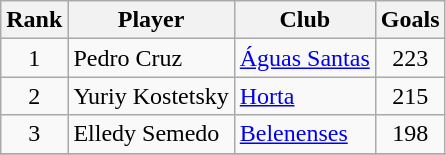<table class="wikitable sortable" style="text-align: center;">
<tr>
<th>Rank</th>
<th>Player</th>
<th>Club</th>
<th>Goals</th>
</tr>
<tr>
<td>1</td>
<td style="text-align: left;"> Pedro Cruz</td>
<td style="text-align: left;"><a href='#'>Águas Santas</a></td>
<td>223</td>
</tr>
<tr>
<td>2</td>
<td style="text-align: left;"> Yuriy Kostetsky</td>
<td style="text-align: left;"><a href='#'>Horta</a></td>
<td>215</td>
</tr>
<tr>
<td>3</td>
<td style="text-align: left;"> 	Elledy Semedo</td>
<td style="text-align: left;"><a href='#'>Belenenses</a></td>
<td>198</td>
</tr>
<tr>
</tr>
</table>
